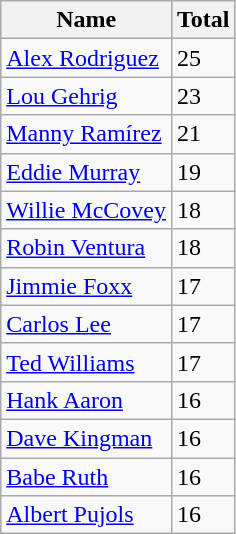<table class="wikitable">
<tr>
<th>Name</th>
<th>Total</th>
</tr>
<tr>
<td><a href='#'>Alex Rodriguez</a></td>
<td>25</td>
</tr>
<tr>
<td><a href='#'>Lou Gehrig</a></td>
<td>23</td>
</tr>
<tr>
<td><a href='#'>Manny Ramírez</a></td>
<td>21</td>
</tr>
<tr>
<td><a href='#'>Eddie Murray</a></td>
<td>19</td>
</tr>
<tr>
<td><a href='#'>Willie McCovey</a></td>
<td>18</td>
</tr>
<tr>
<td><a href='#'>Robin Ventura</a></td>
<td>18</td>
</tr>
<tr>
<td><a href='#'>Jimmie Foxx</a></td>
<td>17</td>
</tr>
<tr>
<td><a href='#'>Carlos Lee</a></td>
<td>17</td>
</tr>
<tr>
<td><a href='#'>Ted Williams</a></td>
<td>17</td>
</tr>
<tr>
<td><a href='#'>Hank Aaron</a></td>
<td>16</td>
</tr>
<tr>
<td><a href='#'>Dave Kingman</a></td>
<td>16</td>
</tr>
<tr>
<td><a href='#'>Babe Ruth</a></td>
<td>16</td>
</tr>
<tr>
<td><a href='#'>Albert Pujols</a></td>
<td>16</td>
</tr>
</table>
